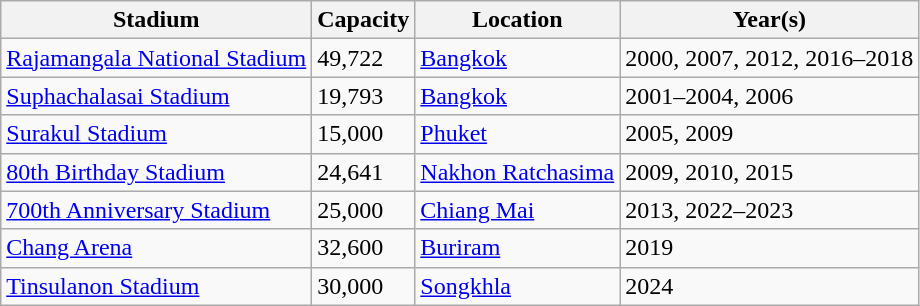<table class="wikitable">
<tr>
<th>Stadium</th>
<th>Capacity</th>
<th>Location</th>
<th>Year(s)</th>
</tr>
<tr>
<td><a href='#'>Rajamangala National Stadium</a></td>
<td>49,722</td>
<td><a href='#'>Bangkok</a></td>
<td>2000, 2007, 2012, 2016–2018</td>
</tr>
<tr>
<td style="text-align:left"><a href='#'>Suphachalasai Stadium</a></td>
<td style="text-align:left">19,793</td>
<td style="text-align:left"><a href='#'>Bangkok</a></td>
<td style="text-align:left">2001–2004, 2006</td>
</tr>
<tr>
<td style="text-align:left"><a href='#'>Surakul Stadium</a></td>
<td style="text-align:left">15,000</td>
<td style="text-align:left"><a href='#'>Phuket</a></td>
<td style="text-align:left">2005, 2009</td>
</tr>
<tr>
<td><a href='#'>80th Birthday Stadium</a></td>
<td>24,641</td>
<td><a href='#'>Nakhon Ratchasima</a></td>
<td>2009, 2010, 2015</td>
</tr>
<tr>
<td style="text-align:left"><a href='#'>700th Anniversary Stadium</a></td>
<td style="text-align:left">25,000</td>
<td style="text-align:left"><a href='#'>Chiang Mai</a></td>
<td style="text-align:left">2013, 2022–2023</td>
</tr>
<tr>
<td style="text-align:left"><a href='#'>Chang Arena</a></td>
<td style="text-align:left">32,600</td>
<td style="text-align:left"><a href='#'>Buriram</a></td>
<td style="text-align:left">2019</td>
</tr>
<tr>
<td><a href='#'>Tinsulanon Stadium</a></td>
<td>30,000</td>
<td><a href='#'>Songkhla</a></td>
<td>2024</td>
</tr>
</table>
